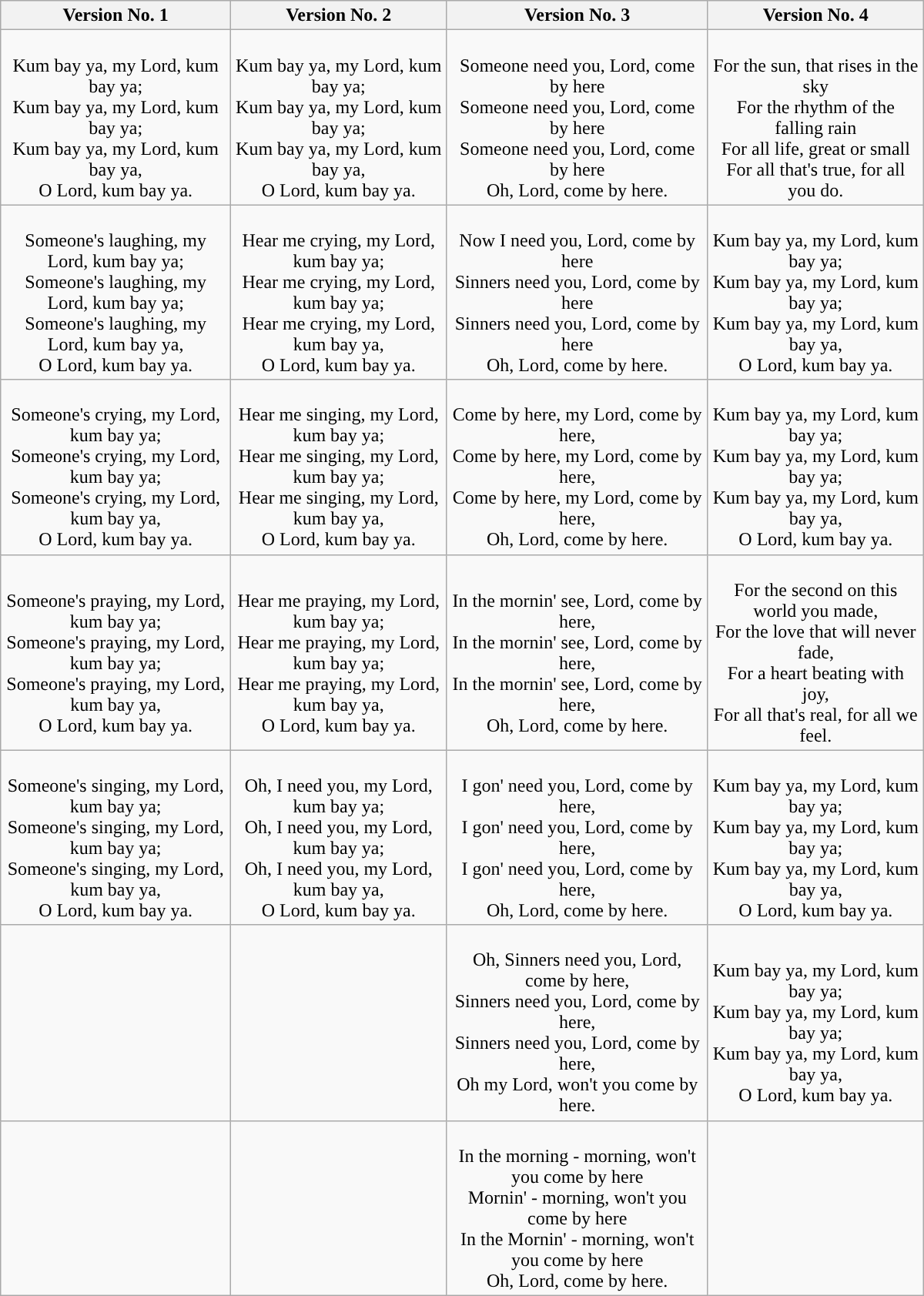<table class="wikitable" width="800">
<tr>
<th align="center" width="270">Version No. 1</th>
<th align="center" width="260">Version No. 2</th>
<th align="center" width="320">Version No. 3</th>
<th align="center" width="260">Version No. 4</th>
</tr>
<tr>
<td align="center"><br>Kum bay ya, my Lord, kum bay ya;<br>
Kum bay ya, my Lord, kum bay ya;<br>
Kum bay ya, my Lord, kum bay ya,<br>
O Lord, kum bay ya.</td>
<td align="center"><br>Kum bay ya, my Lord, kum bay ya;<br>
Kum bay ya, my Lord, kum bay ya;<br>
Kum bay ya, my Lord, kum bay ya,<br>
O Lord, kum bay ya.</td>
<td align="center"><br>Someone need you, Lord, come by here<br>
Someone need you, Lord, come by here<br>
Someone need you, Lord, come by here<br>
Oh, Lord, come by here.</td>
<td align="center"><br>For the sun, that rises in the sky<br>
For the rhythm of the falling rain<br>
For all life, great or small<br>
For all that's true, for all you do.</td>
</tr>
<tr>
<td align="center"><br>Someone's laughing, my Lord, kum bay ya;<br>
Someone's laughing, my Lord, kum bay ya;<br>
Someone's laughing, my Lord, kum bay ya,<br>
O Lord, kum bay ya.</td>
<td align="center"><br>Hear me crying, my Lord, kum bay ya;<br>
Hear me crying, my Lord, kum bay ya;<br>
Hear me crying, my Lord, kum bay ya,<br>
O Lord, kum bay ya.</td>
<td align="center"><br>Now I need you, Lord, come by here<br>
Sinners need you, Lord, come by here<br>
Sinners need you, Lord, come by here<br>
Oh, Lord, come by here.</td>
<td align="center"><br>Kum bay ya, my Lord, kum bay ya;<br>
Kum bay ya, my Lord, kum bay ya;<br>
Kum bay ya, my Lord, kum bay ya,<br>
O Lord, kum bay ya.</td>
</tr>
<tr>
<td align="center"><br>Someone's crying, my Lord, kum bay ya;<br>
Someone's crying, my Lord, kum bay ya;<br>
Someone's crying, my Lord, kum bay ya,<br>
O Lord, kum bay ya.</td>
<td align="center"><br>Hear me singing, my Lord, kum bay ya;<br>
Hear me singing, my Lord, kum bay ya;<br>
Hear me singing, my Lord, kum bay ya,<br>
O Lord, kum bay ya.</td>
<td align="center"><br>Come by here, my Lord, come by here,<br>
Come by here, my Lord, come by here,<br>
Come by here, my Lord, come by here,<br>
Oh, Lord, come by here.</td>
<td align="center"><br>Kum bay ya, my Lord, kum bay ya;<br>
Kum bay ya, my Lord, kum bay ya;<br>
Kum bay ya, my Lord, kum bay ya,<br>
O Lord, kum bay ya.</td>
</tr>
<tr>
<td align="center"><br>Someone's praying, my Lord, kum bay ya;<br>
Someone's praying, my Lord, kum bay ya;<br>
Someone's praying, my Lord, kum bay ya,<br>
O Lord, kum bay ya.</td>
<td align="center"><br>Hear me praying, my Lord, kum bay ya;<br>
Hear me praying, my Lord, kum bay ya;<br>
Hear me praying, my Lord, kum bay ya,<br>
O Lord, kum bay ya.</td>
<td align="center"><br>In the mornin' see, Lord, come by here,<br>
In the mornin' see, Lord, come by here,<br>
In the mornin' see, Lord, come by here,<br>
Oh, Lord, come by here.</td>
<td align="center"><br>For the second on this world you made,<br>
For the love that will never fade,<br>
For a heart beating with joy,<br>
For all that's real, for all we feel.</td>
</tr>
<tr>
<td align="center"><br>Someone's singing, my Lord, kum bay ya;<br>
Someone's singing, my Lord, kum bay ya;<br>
Someone's singing, my Lord, kum bay ya,<br>
O Lord, kum bay ya.</td>
<td align="center"><br>Oh, I need you, my Lord, kum bay ya;<br>
Oh, I need you, my Lord, kum bay ya;<br>
Oh, I need you, my Lord, kum bay ya,<br>
O Lord, kum bay ya.</td>
<td align="center"><br>I gon' need you, Lord, come by here,<br>
I gon' need you, Lord, come by here,<br>
I gon' need you, Lord, come by here,<br>
Oh, Lord, come by here.</td>
<td align="center"><br>Kum bay ya, my Lord, kum bay ya;<br>
Kum bay ya, my Lord, kum bay ya;<br>
Kum bay ya, my Lord, kum bay ya,<br>
O Lord, kum bay ya.</td>
</tr>
<tr>
<td align="center"></td>
<td align="center"></td>
<td align="center"><br>Oh, Sinners need you, Lord, come by here,<br>
Sinners need you, Lord, come by here,<br>
Sinners need you, Lord, come by here,<br>
Oh my Lord, won't you come by here.</td>
<td align="center"><br>Kum bay ya, my Lord, kum bay ya;<br>
Kum bay ya, my Lord, kum bay ya;<br>
Kum bay ya, my Lord, kum bay ya,<br>
O Lord, kum bay ya.</td>
</tr>
<tr>
<td></td>
<td></td>
<td align="center"><br>In the morning - morning, won't you come by here<br>
Mornin' - morning, won't you come by here<br>
In the Mornin' - morning, won't you come by here<br>
Oh, Lord, come by here.</td>
<td></td>
</tr>
</table>
